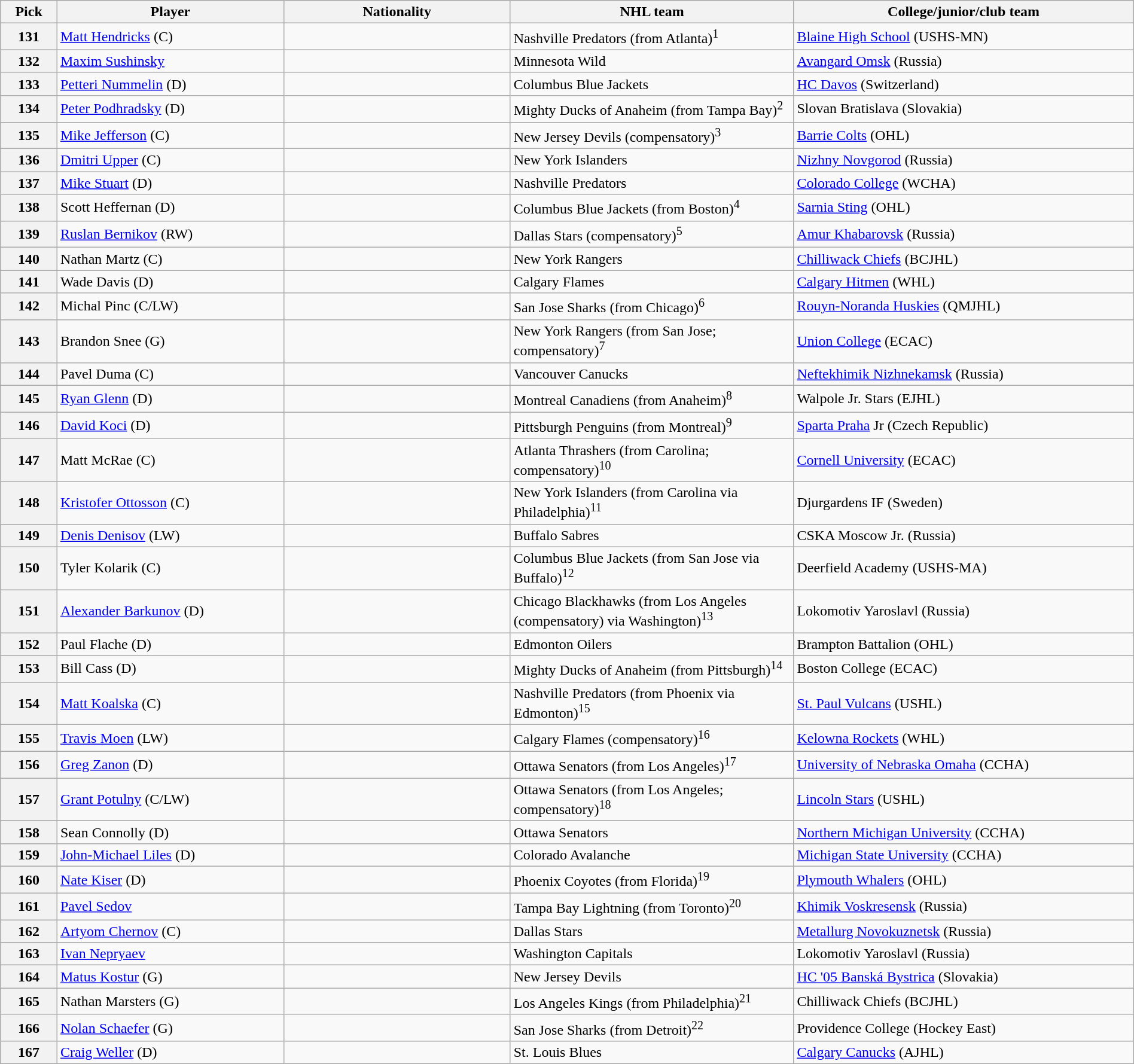<table class="wikitable" style="width: 100%">
<tr>
<th bgcolor="#DDDDFF" width="5%">Pick</th>
<th bgcolor="#DDDDFF" width="20%">Player</th>
<th bgcolor="#DDDDFF" width="20%">Nationality</th>
<th bgcolor="#DDDDFF" width="25%">NHL team</th>
<th bgcolor="#DDDDFF" width="30%">College/junior/club team</th>
</tr>
<tr>
<th>131</th>
<td><a href='#'>Matt Hendricks</a> (C)</td>
<td></td>
<td>Nashville Predators (from Atlanta)<sup>1</sup></td>
<td><a href='#'>Blaine High School</a> (USHS-MN)</td>
</tr>
<tr>
<th>132</th>
<td><a href='#'>Maxim Sushinsky</a></td>
<td></td>
<td>Minnesota Wild</td>
<td><a href='#'>Avangard Omsk</a> (Russia)</td>
</tr>
<tr>
<th>133</th>
<td><a href='#'>Petteri Nummelin</a> (D)</td>
<td></td>
<td>Columbus Blue Jackets</td>
<td><a href='#'>HC Davos</a> (Switzerland)</td>
</tr>
<tr>
<th>134</th>
<td><a href='#'>Peter Podhradsky</a> (D)</td>
<td></td>
<td>Mighty Ducks of Anaheim (from Tampa Bay)<sup>2</sup></td>
<td>Slovan Bratislava (Slovakia)</td>
</tr>
<tr>
<th>135</th>
<td><a href='#'>Mike Jefferson</a> (C)</td>
<td></td>
<td>New Jersey Devils (compensatory)<sup>3</sup></td>
<td><a href='#'>Barrie Colts</a> (OHL)</td>
</tr>
<tr>
<th>136</th>
<td><a href='#'>Dmitri Upper</a> (C)</td>
<td></td>
<td>New York Islanders</td>
<td><a href='#'>Nizhny Novgorod</a> (Russia)</td>
</tr>
<tr>
<th>137</th>
<td><a href='#'>Mike Stuart</a> (D)</td>
<td></td>
<td>Nashville Predators</td>
<td><a href='#'>Colorado College</a> (WCHA)</td>
</tr>
<tr>
<th>138</th>
<td>Scott Heffernan (D)</td>
<td></td>
<td>Columbus Blue Jackets (from Boston)<sup>4</sup></td>
<td><a href='#'>Sarnia Sting</a> (OHL)</td>
</tr>
<tr>
<th>139</th>
<td><a href='#'>Ruslan Bernikov</a> (RW)</td>
<td></td>
<td>Dallas Stars (compensatory)<sup>5</sup></td>
<td><a href='#'>Amur Khabarovsk</a> (Russia)</td>
</tr>
<tr>
<th>140</th>
<td>Nathan Martz (C)</td>
<td></td>
<td>New York Rangers</td>
<td><a href='#'>Chilliwack Chiefs</a> (BCJHL)</td>
</tr>
<tr>
<th>141</th>
<td>Wade Davis (D)</td>
<td></td>
<td>Calgary Flames</td>
<td><a href='#'>Calgary Hitmen</a> (WHL)</td>
</tr>
<tr>
<th>142</th>
<td>Michal Pinc (C/LW)</td>
<td></td>
<td>San Jose Sharks (from Chicago)<sup>6</sup></td>
<td><a href='#'>Rouyn-Noranda Huskies</a> (QMJHL)</td>
</tr>
<tr>
<th>143</th>
<td>Brandon Snee (G)</td>
<td></td>
<td>New York Rangers (from San Jose; compensatory)<sup>7</sup></td>
<td><a href='#'>Union College</a> (ECAC)</td>
</tr>
<tr>
<th>144</th>
<td>Pavel Duma (C)</td>
<td></td>
<td>Vancouver Canucks</td>
<td><a href='#'>Neftekhimik Nizhnekamsk</a> (Russia)</td>
</tr>
<tr>
<th>145</th>
<td><a href='#'>Ryan Glenn</a> (D)</td>
<td></td>
<td>Montreal Canadiens (from Anaheim)<sup>8</sup></td>
<td>Walpole Jr. Stars (EJHL)</td>
</tr>
<tr>
<th>146</th>
<td><a href='#'>David Koci</a> (D)</td>
<td></td>
<td>Pittsburgh Penguins (from Montreal)<sup>9</sup></td>
<td><a href='#'>Sparta Praha</a> Jr (Czech Republic)</td>
</tr>
<tr>
<th>147</th>
<td>Matt McRae (C)</td>
<td></td>
<td>Atlanta Thrashers (from Carolina; compensatory)<sup>10</sup></td>
<td><a href='#'>Cornell University</a> (ECAC)</td>
</tr>
<tr>
<th>148</th>
<td><a href='#'>Kristofer Ottosson</a> (C)</td>
<td></td>
<td>New York Islanders (from Carolina via Philadelphia)<sup>11</sup></td>
<td>Djurgardens IF (Sweden)</td>
</tr>
<tr>
<th>149</th>
<td><a href='#'>Denis Denisov</a> (LW)</td>
<td></td>
<td>Buffalo Sabres</td>
<td>CSKA Moscow Jr. (Russia)</td>
</tr>
<tr>
<th>150</th>
<td>Tyler Kolarik (C)</td>
<td></td>
<td>Columbus Blue Jackets (from San Jose via Buffalo)<sup>12</sup></td>
<td>Deerfield Academy (USHS-MA)</td>
</tr>
<tr>
<th>151</th>
<td><a href='#'>Alexander Barkunov</a> (D)</td>
<td></td>
<td>Chicago Blackhawks (from Los Angeles (compensatory) via Washington)<sup>13</sup></td>
<td>Lokomotiv Yaroslavl (Russia)</td>
</tr>
<tr>
<th>152</th>
<td>Paul Flache (D)</td>
<td></td>
<td>Edmonton Oilers</td>
<td>Brampton Battalion (OHL)</td>
</tr>
<tr>
<th>153</th>
<td>Bill Cass (D)</td>
<td></td>
<td>Mighty Ducks of Anaheim (from Pittsburgh)<sup>14</sup></td>
<td>Boston College (ECAC)</td>
</tr>
<tr>
<th>154</th>
<td><a href='#'>Matt Koalska</a> (C)</td>
<td></td>
<td>Nashville Predators (from Phoenix via Edmonton)<sup>15</sup></td>
<td><a href='#'>St. Paul Vulcans</a> (USHL)</td>
</tr>
<tr>
<th>155</th>
<td><a href='#'>Travis Moen</a> (LW)</td>
<td></td>
<td>Calgary Flames (compensatory)<sup>16</sup></td>
<td><a href='#'>Kelowna Rockets</a> (WHL)</td>
</tr>
<tr>
<th>156</th>
<td><a href='#'>Greg Zanon</a> (D)</td>
<td></td>
<td>Ottawa Senators (from Los Angeles)<sup>17</sup></td>
<td><a href='#'>University of Nebraska Omaha</a> (CCHA)</td>
</tr>
<tr>
<th>157</th>
<td><a href='#'>Grant Potulny</a> (C/LW)</td>
<td></td>
<td>Ottawa Senators (from Los Angeles; compensatory)<sup>18</sup></td>
<td><a href='#'>Lincoln Stars</a> (USHL)</td>
</tr>
<tr>
<th>158</th>
<td>Sean Connolly (D)</td>
<td></td>
<td>Ottawa Senators</td>
<td><a href='#'>Northern Michigan University</a> (CCHA)</td>
</tr>
<tr>
<th>159</th>
<td><a href='#'>John-Michael Liles</a> (D)</td>
<td></td>
<td>Colorado Avalanche</td>
<td><a href='#'>Michigan State University</a> (CCHA)</td>
</tr>
<tr>
<th>160</th>
<td><a href='#'>Nate Kiser</a> (D)</td>
<td></td>
<td>Phoenix Coyotes (from Florida)<sup>19</sup></td>
<td><a href='#'>Plymouth Whalers</a> (OHL)</td>
</tr>
<tr>
<th>161</th>
<td><a href='#'>Pavel Sedov</a></td>
<td></td>
<td>Tampa Bay Lightning (from Toronto)<sup>20</sup></td>
<td><a href='#'>Khimik Voskresensk</a> (Russia)</td>
</tr>
<tr>
<th>162</th>
<td><a href='#'>Artyom Chernov</a> (C)</td>
<td></td>
<td>Dallas Stars</td>
<td><a href='#'>Metallurg Novokuznetsk</a> (Russia)</td>
</tr>
<tr>
<th>163</th>
<td><a href='#'>Ivan Nepryaev</a></td>
<td></td>
<td>Washington Capitals</td>
<td>Lokomotiv Yaroslavl (Russia)</td>
</tr>
<tr>
<th>164</th>
<td><a href='#'>Matus Kostur</a> (G)</td>
<td></td>
<td>New Jersey Devils</td>
<td><a href='#'>HC '05 Banská Bystrica</a> (Slovakia)</td>
</tr>
<tr>
<th>165</th>
<td>Nathan Marsters (G)</td>
<td></td>
<td>Los Angeles Kings (from Philadelphia)<sup>21</sup></td>
<td>Chilliwack Chiefs (BCJHL)</td>
</tr>
<tr>
<th>166</th>
<td><a href='#'>Nolan Schaefer</a> (G)</td>
<td></td>
<td>San Jose Sharks (from Detroit)<sup>22</sup></td>
<td>Providence College (Hockey East)</td>
</tr>
<tr>
<th>167</th>
<td><a href='#'>Craig Weller</a> (D)</td>
<td></td>
<td>St. Louis Blues</td>
<td><a href='#'>Calgary Canucks</a> (AJHL)</td>
</tr>
</table>
